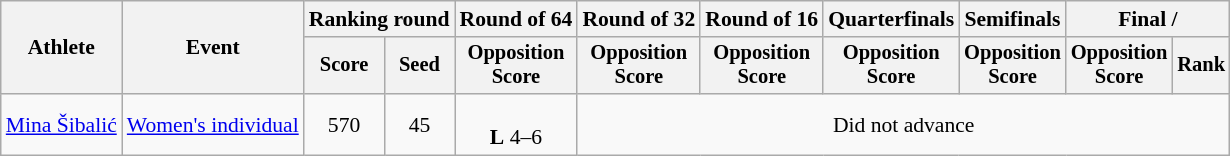<table class="wikitable" style="text-align:center; font-size:90%">
<tr>
<th rowspan=2>Athlete</th>
<th rowspan=2>Event</th>
<th colspan=2>Ranking round</th>
<th>Round of 64</th>
<th>Round of 32</th>
<th>Round of 16</th>
<th>Quarterfinals</th>
<th>Semifinals</th>
<th colspan=2>Final / </th>
</tr>
<tr style="font-size:95%">
<th>Score</th>
<th>Seed</th>
<th>Opposition<br>Score</th>
<th>Opposition<br>Score</th>
<th>Opposition<br>Score</th>
<th>Opposition<br>Score</th>
<th>Opposition<br>Score</th>
<th>Opposition<br>Score</th>
<th>Rank</th>
</tr>
<tr>
<td align=left><a href='#'>Mina Šibalić</a></td>
<td align=left><a href='#'>Women's individual</a></td>
<td>570</td>
<td>45</td>
<td><br> <strong>L</strong> 4–6</td>
<td colspan=6>Did not advance</td>
</tr>
</table>
